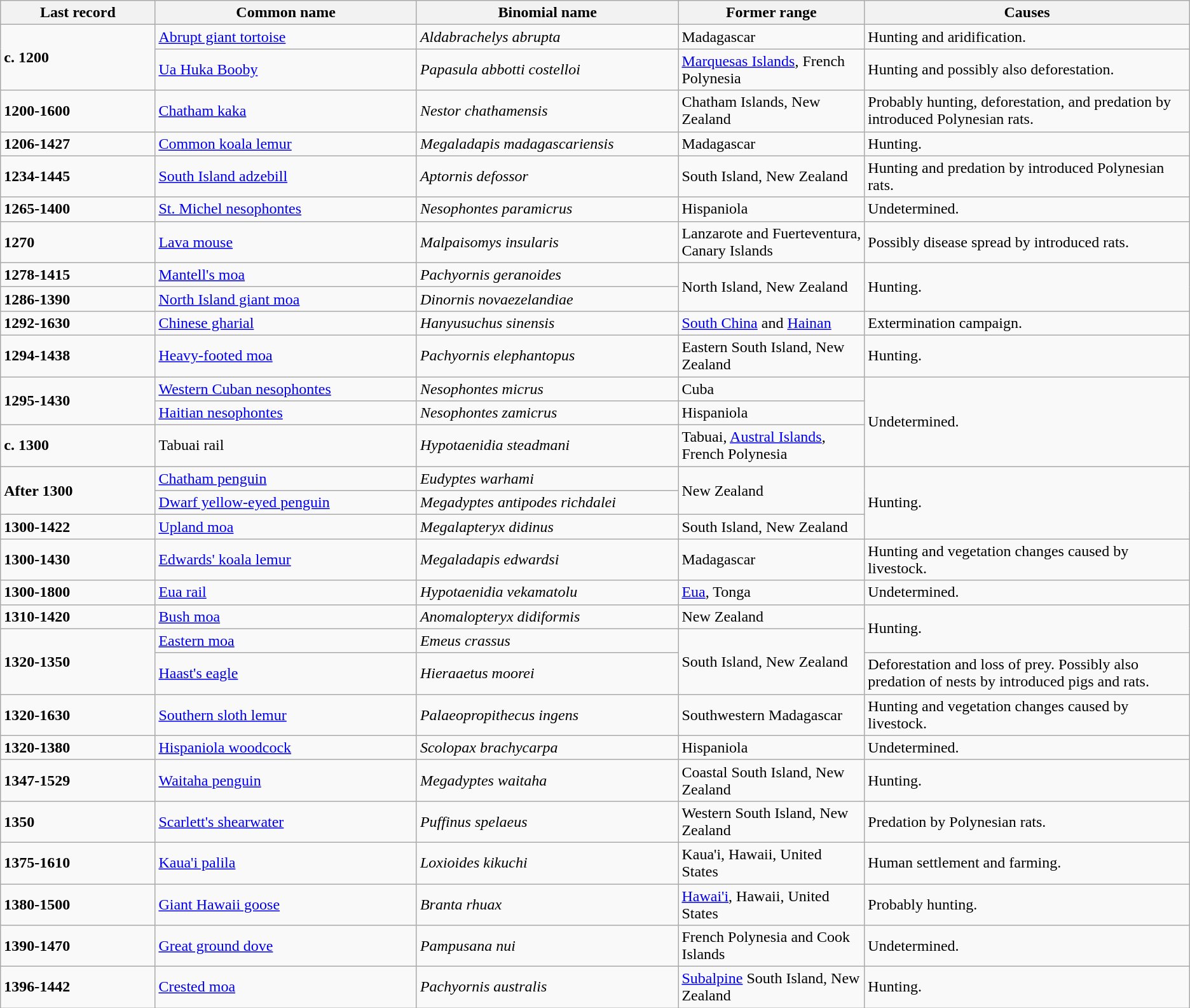<table class="wikitable sortable">
<tr>
<th style="width:13%;">Last record</th>
<th style="width:22%;">Common name</th>
<th style="width:22%;">Binomial name</th>
<th>Former range</th>
<th>Causes</th>
</tr>
<tr>
<td rowspan="2"><strong>c. 1200</strong></td>
<td><a href='#'>Abrupt giant tortoise</a></td>
<td><em>Aldabrachelys abrupta</em></td>
<td>Madagascar</td>
<td>Hunting and aridification.</td>
</tr>
<tr>
<td><a href='#'>Ua Huka Booby</a></td>
<td><em>Papasula abbotti costelloi</em></td>
<td><a href='#'>Marquesas Islands</a>, French Polynesia</td>
<td>Hunting and possibly also deforestation.</td>
</tr>
<tr>
<td><strong>1200-1600</strong></td>
<td><a href='#'>Chatham kaka</a></td>
<td><em>Nestor chathamensis</em></td>
<td>Chatham Islands, New Zealand</td>
<td>Probably hunting, deforestation, and predation by introduced Polynesian rats.</td>
</tr>
<tr>
<td><strong>1206-1427</strong></td>
<td><a href='#'>Common koala lemur</a></td>
<td><em>Megaladapis madagascariensis</em></td>
<td>Madagascar</td>
<td>Hunting.</td>
</tr>
<tr>
<td><strong>1234-1445</strong></td>
<td><a href='#'>South Island adzebill</a></td>
<td><em>Aptornis defossor</em></td>
<td>South Island, New Zealand</td>
<td>Hunting and predation by introduced Polynesian rats.</td>
</tr>
<tr>
<td><strong>1265-1400</strong></td>
<td><a href='#'>St. Michel nesophontes</a></td>
<td><em>Nesophontes paramicrus</em></td>
<td>Hispaniola</td>
<td>Undetermined.</td>
</tr>
<tr>
<td><strong>1270</strong></td>
<td><a href='#'>Lava mouse</a></td>
<td><em>Malpaisomys insularis</em></td>
<td>Lanzarote and Fuerteventura, Canary Islands</td>
<td>Possibly disease spread by introduced rats.</td>
</tr>
<tr>
<td><strong>1278-1415</strong></td>
<td><a href='#'>Mantell's moa</a></td>
<td><em>Pachyornis geranoides</em></td>
<td rowspan="2">North Island, New Zealand</td>
<td rowspan="2">Hunting.</td>
</tr>
<tr>
<td><strong>1286-1390</strong></td>
<td><a href='#'>North Island giant moa</a></td>
<td><em>Dinornis novaezelandiae</em></td>
</tr>
<tr>
<td><strong>1292-1630</strong></td>
<td><a href='#'>Chinese gharial</a></td>
<td><em>Hanyusuchus sinensis</em></td>
<td><a href='#'>South China</a> and <a href='#'>Hainan</a></td>
<td>Extermination campaign.</td>
</tr>
<tr>
<td><strong>1294-1438</strong></td>
<td><a href='#'>Heavy-footed moa</a></td>
<td><em>Pachyornis elephantopus</em></td>
<td>Eastern South Island, New Zealand</td>
<td>Hunting.</td>
</tr>
<tr>
<td rowspan="2"><strong>1295-1430</strong></td>
<td><a href='#'>Western Cuban nesophontes</a></td>
<td><em>Nesophontes micrus</em></td>
<td>Cuba</td>
<td rowspan="3">Undetermined.</td>
</tr>
<tr>
<td><a href='#'>Haitian nesophontes</a></td>
<td><em>Nesophontes zamicrus</em></td>
<td>Hispaniola</td>
</tr>
<tr>
<td><strong>c. 1300</strong></td>
<td>Tabuai rail</td>
<td><em>Hypotaenidia steadmani</em></td>
<td>Tabuai, <a href='#'>Austral Islands</a>, French Polynesia</td>
</tr>
<tr>
<td rowspan="2"><strong>After 1300</strong></td>
<td><a href='#'>Chatham penguin</a></td>
<td><em>Eudyptes warhami</em></td>
<td rowspan="2">New Zealand</td>
<td rowspan="3">Hunting.</td>
</tr>
<tr>
<td><a href='#'>Dwarf yellow-eyed penguin</a></td>
<td><em>Megadyptes antipodes richdalei</em></td>
</tr>
<tr>
<td><strong>1300-1422</strong></td>
<td><a href='#'>Upland moa</a></td>
<td><em>Megalapteryx didinus</em></td>
<td>South Island, New Zealand</td>
</tr>
<tr>
<td><strong>1300-1430</strong></td>
<td><a href='#'>Edwards' koala lemur</a></td>
<td><em>Megaladapis edwardsi</em></td>
<td>Madagascar</td>
<td>Hunting and vegetation changes caused by livestock.</td>
</tr>
<tr>
<td><strong>1300-1800</strong></td>
<td><a href='#'>Eua rail</a></td>
<td><em>Hypotaenidia vekamatolu</em></td>
<td><a href='#'>Eua</a>, Tonga</td>
<td>Undetermined.</td>
</tr>
<tr>
<td><strong>1310-1420</strong></td>
<td><a href='#'>Bush moa</a></td>
<td><em>Anomalopteryx didiformis</em></td>
<td>New Zealand</td>
<td rowspan="2">Hunting.</td>
</tr>
<tr>
<td rowspan="2"><strong>1320-1350</strong></td>
<td><a href='#'>Eastern moa</a></td>
<td><em>Emeus crassus</em></td>
<td rowspan="2">South Island, New Zealand</td>
</tr>
<tr>
<td><a href='#'>Haast's eagle</a></td>
<td><em>Hieraaetus moorei</em></td>
<td>Deforestation and loss of prey. Possibly also predation of nests by introduced pigs and rats.</td>
</tr>
<tr>
<td><strong>1320-1630</strong></td>
<td><a href='#'>Southern sloth lemur</a></td>
<td><em>Palaeopropithecus ingens</em></td>
<td>Southwestern Madagascar</td>
<td>Hunting and vegetation changes caused by livestock.</td>
</tr>
<tr>
<td><strong>1320-1380</strong></td>
<td><a href='#'>Hispaniola woodcock</a></td>
<td><em>Scolopax brachycarpa</em></td>
<td>Hispaniola</td>
<td>Undetermined.</td>
</tr>
<tr>
<td><strong>1347-1529</strong></td>
<td><a href='#'>Waitaha penguin</a></td>
<td><em>Megadyptes waitaha</em></td>
<td>Coastal South Island, New Zealand</td>
<td>Hunting.</td>
</tr>
<tr>
<td><strong>1350</strong></td>
<td><a href='#'>Scarlett's shearwater</a></td>
<td><em>Puffinus spelaeus</em></td>
<td>Western South Island, New Zealand</td>
<td>Predation by Polynesian rats.</td>
</tr>
<tr>
<td><strong>1375-1610</strong></td>
<td><a href='#'>Kaua'i palila</a></td>
<td><em>Loxioides kikuchi</em></td>
<td>Kaua'i, Hawaii, United States</td>
<td>Human settlement and farming.</td>
</tr>
<tr>
<td><strong>1380-1500</strong></td>
<td><a href='#'>Giant Hawaii goose</a></td>
<td><em>Branta rhuax</em></td>
<td><a href='#'>Hawai'i</a>, Hawaii, United States</td>
<td>Probably hunting.</td>
</tr>
<tr>
<td><strong>1390-1470</strong></td>
<td><a href='#'>Great ground dove</a></td>
<td><em>Pampusana nui</em></td>
<td>French Polynesia and Cook Islands</td>
<td>Undetermined.</td>
</tr>
<tr>
<td><strong>1396-1442</strong></td>
<td><a href='#'>Crested moa</a></td>
<td><em>Pachyornis australis</em></td>
<td><a href='#'>Subalpine</a> South Island, New Zealand</td>
<td>Hunting.</td>
</tr>
</table>
